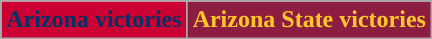<table class="wikitable" style=text-align: center;>
<tr>
<th style="background:#CC0033; color:#003366;"><strong>Arizona victories</strong></th>
<th style="background:#8C1D40; color:#FFC627;"><strong>Arizona State victories </strong></th>
</tr>
</table>
